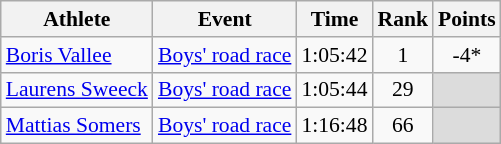<table class="wikitable" border="1" style="font-size:90%">
<tr>
<th>Athlete</th>
<th>Event</th>
<th>Time</th>
<th>Rank</th>
<th>Points</th>
</tr>
<tr>
<td><a href='#'>Boris Vallee</a></td>
<td><a href='#'>Boys' road race</a></td>
<td align=center>1:05:42</td>
<td align=center>1</td>
<td align=center>-4*</td>
</tr>
<tr>
<td><a href='#'>Laurens Sweeck</a></td>
<td><a href='#'>Boys' road race</a></td>
<td align=center>1:05:44</td>
<td align=center>29</td>
<td bgcolor=#DCDCDC></td>
</tr>
<tr>
<td><a href='#'>Mattias Somers</a></td>
<td><a href='#'>Boys' road race</a></td>
<td align=center>1:16:48</td>
<td align=center>66</td>
<td bgcolor=#DCDCDC></td>
</tr>
</table>
